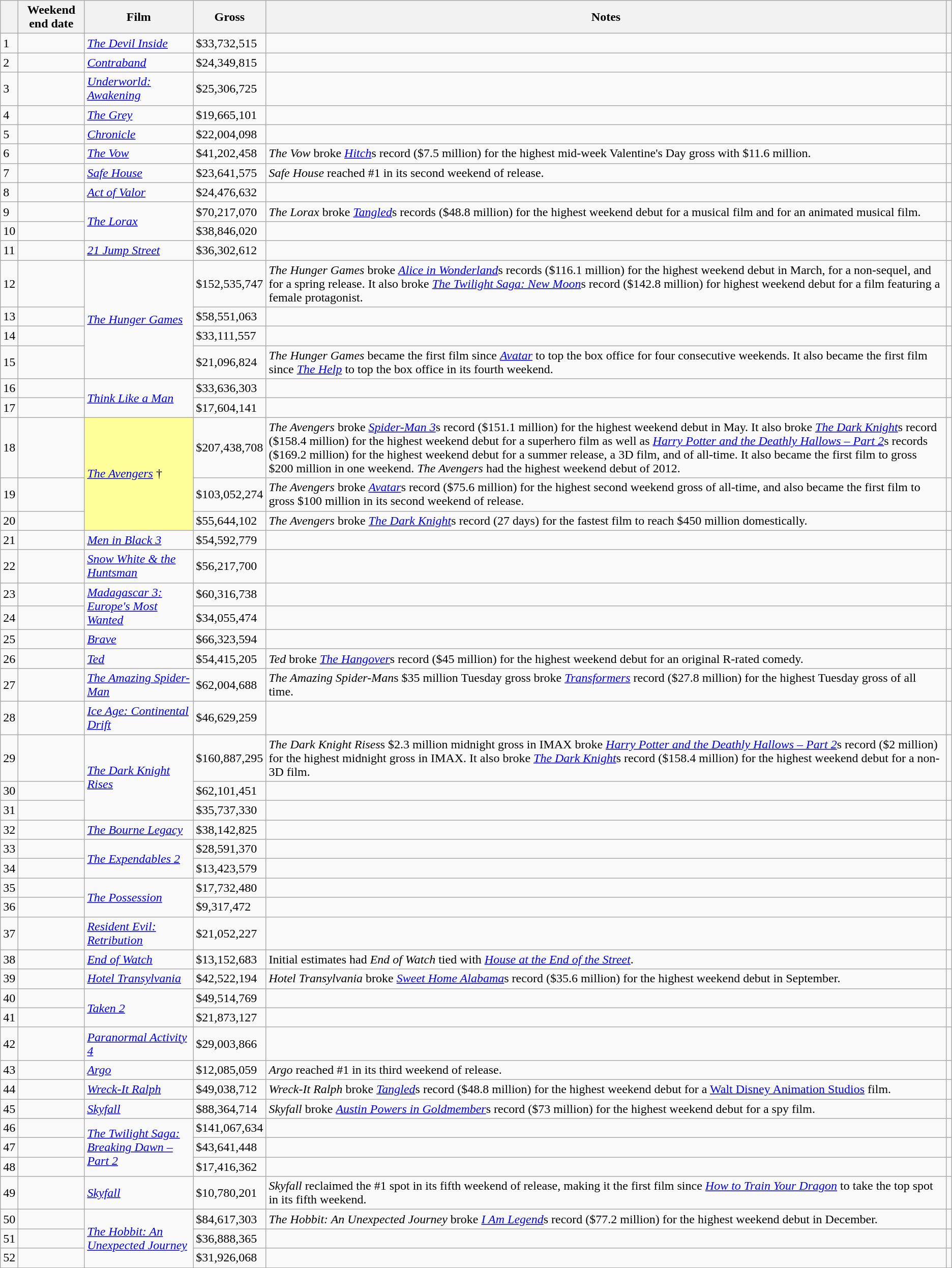<table class="wikitable sortable">
<tr>
<th></th>
<th>Weekend end date</th>
<th>Film</th>
<th>Gross</th>
<th>Notes</th>
<th class="unsortable"></th>
</tr>
<tr>
<td>1</td>
<td></td>
<td><em><a href='#'>The Devil Inside</a></em></td>
<td>$33,732,515</td>
<td></td>
<td></td>
</tr>
<tr>
<td>2</td>
<td></td>
<td><em><a href='#'>Contraband</a></em></td>
<td>$24,349,815</td>
<td></td>
<td></td>
</tr>
<tr>
<td>3</td>
<td></td>
<td><em><a href='#'>Underworld: Awakening</a></em></td>
<td>$25,306,725</td>
<td></td>
<td></td>
</tr>
<tr>
<td>4</td>
<td></td>
<td><em><a href='#'>The Grey</a></em></td>
<td>$19,665,101</td>
<td></td>
<td></td>
</tr>
<tr>
<td>5</td>
<td></td>
<td><em><a href='#'>Chronicle</a></em></td>
<td>$22,004,098</td>
<td></td>
<td></td>
</tr>
<tr>
<td>6</td>
<td></td>
<td><em><a href='#'>The Vow</a></em></td>
<td>$41,202,458</td>
<td><em>The Vow</em> broke <em><a href='#'>Hitch</a></em>s record ($7.5 million) for the highest mid-week Valentine's Day gross with $11.6 million.</td>
<td></td>
</tr>
<tr>
<td>7</td>
<td></td>
<td><em><a href='#'>Safe House</a></em></td>
<td>$23,641,575</td>
<td><em>Safe House</em> reached #1 in its second weekend of release.</td>
<td></td>
</tr>
<tr>
<td>8</td>
<td></td>
<td><em><a href='#'>Act of Valor</a></em></td>
<td>$24,476,632</td>
<td></td>
<td></td>
</tr>
<tr>
<td>9</td>
<td></td>
<td rowspan="2"><em><a href='#'>The Lorax</a></em></td>
<td>$70,217,070</td>
<td><em>The Lorax</em> broke <em><a href='#'>Tangled</a></em>s records ($48.8 million) for the highest weekend debut for a musical film and for an animated musical film.</td>
<td></td>
</tr>
<tr>
<td>10</td>
<td></td>
<td>$38,846,020</td>
<td></td>
<td></td>
</tr>
<tr>
<td>11</td>
<td></td>
<td><em><a href='#'>21 Jump Street</a></em></td>
<td>$36,302,612</td>
<td></td>
<td></td>
</tr>
<tr>
<td>12</td>
<td></td>
<td rowspan="4"><em><a href='#'>The Hunger Games</a></em></td>
<td>$152,535,747</td>
<td><em>The Hunger Games</em> broke <em><a href='#'>Alice in Wonderland</a></em>s records ($116.1 million) for the highest weekend debut in March, for a non-sequel, and for a spring release. It also broke <em><a href='#'>The Twilight Saga: New Moon</a></em>s record ($142.8 million) for highest weekend debut for a film featuring a female protagonist.</td>
<td></td>
</tr>
<tr>
<td>13</td>
<td></td>
<td>$58,551,063</td>
<td></td>
<td></td>
</tr>
<tr>
<td>14</td>
<td></td>
<td>$33,111,557</td>
<td></td>
<td></td>
</tr>
<tr>
<td>15</td>
<td></td>
<td>$21,096,824</td>
<td><em>The Hunger Games</em> became the first film since <em><a href='#'>Avatar</a></em> to top the box office for four consecutive weekends. It also became the first film since <em><a href='#'>The Help</a></em> to top the box office in its fourth weekend.</td>
<td></td>
</tr>
<tr>
<td>16</td>
<td></td>
<td rowspan="2"><em><a href='#'>Think Like a Man</a></em></td>
<td>$33,636,303</td>
<td></td>
<td></td>
</tr>
<tr>
<td>17</td>
<td></td>
<td>$17,604,141</td>
<td></td>
<td></td>
</tr>
<tr>
<td>18</td>
<td></td>
<td rowspan="3" style="background-color:#FFFF99"><em><a href='#'>The Avengers</a></em> †</td>
<td>$207,438,708</td>
<td><em>The Avengers</em> broke <em><a href='#'>Spider-Man 3</a></em>s record ($151.1 million) for the highest weekend debut in May. It also broke <em><a href='#'>The Dark Knight</a></em>s record ($158.4 million) for the highest weekend debut for a superhero film as well as <em><a href='#'>Harry Potter and the Deathly Hallows – Part 2</a></em>s records ($169.2 million) for the highest weekend debut for a summer release, a 3D film, and of all-time. It also became the first film to gross $200 million in one weekend. <em>The Avengers</em> had the highest weekend debut of 2012.</td>
<td></td>
</tr>
<tr>
<td>19</td>
<td></td>
<td>$103,052,274</td>
<td><em>The Avengers</em> broke <em><a href='#'>Avatar</a></em>s record ($75.6 million) for the highest second weekend gross of all-time, and also became the first film to gross $100 million in its second weekend of release.</td>
<td></td>
</tr>
<tr>
<td>20</td>
<td></td>
<td>$55,644,102</td>
<td><em>The Avengers</em> broke <em><a href='#'>The Dark Knight</a></em>s record (27 days) for the fastest film to reach $450 million domestically.</td>
<td></td>
</tr>
<tr>
<td>21</td>
<td></td>
<td><em><a href='#'>Men in Black 3</a></em></td>
<td>$54,592,779</td>
<td></td>
<td></td>
</tr>
<tr>
<td>22</td>
<td></td>
<td><em><a href='#'>Snow White & the Huntsman</a></em></td>
<td>$56,217,700</td>
<td></td>
<td></td>
</tr>
<tr>
<td>23</td>
<td></td>
<td rowspan="2"><em><a href='#'>Madagascar 3: Europe's Most Wanted</a></em></td>
<td>$60,316,738</td>
<td></td>
<td></td>
</tr>
<tr>
<td>24</td>
<td></td>
<td>$34,055,474</td>
<td></td>
<td></td>
</tr>
<tr>
<td>25</td>
<td></td>
<td><em><a href='#'>Brave</a></em></td>
<td>$66,323,594</td>
<td></td>
<td></td>
</tr>
<tr>
<td>26</td>
<td></td>
<td><em><a href='#'>Ted</a></em></td>
<td>$54,415,205</td>
<td><em>Ted</em> broke <em><a href='#'>The Hangover</a></em>s record ($45 million) for the highest weekend debut for an original R-rated comedy.</td>
<td></td>
</tr>
<tr>
<td>27</td>
<td></td>
<td><em><a href='#'>The Amazing Spider-Man</a></em></td>
<td>$62,004,688</td>
<td><em>The Amazing Spider-Man</em>s $35 million Tuesday gross broke <em><a href='#'>Transformers</a></em> record ($27.8 million) for the highest Tuesday gross of all time.</td>
<td></td>
</tr>
<tr>
<td>28</td>
<td></td>
<td><em><a href='#'>Ice Age: Continental Drift</a></em></td>
<td>$46,629,259</td>
<td></td>
<td></td>
</tr>
<tr>
<td>29</td>
<td></td>
<td rowspan="3"><em><a href='#'>The Dark Knight Rises</a></em></td>
<td>$160,887,295</td>
<td><em>The Dark Knight Rises</em>s $2.3 million midnight gross in IMAX broke <em><a href='#'>Harry Potter and the Deathly Hallows – Part 2</a></em>s record ($2 million) for the highest midnight gross in IMAX. It also broke <em><a href='#'>The Dark Knight</a></em>s record ($158.4 million) for the highest weekend debut for a non-3D film.</td>
<td></td>
</tr>
<tr>
<td>30</td>
<td></td>
<td>$62,101,451</td>
<td></td>
<td></td>
</tr>
<tr>
<td>31</td>
<td></td>
<td>$35,737,330</td>
<td></td>
<td></td>
</tr>
<tr>
<td>32</td>
<td></td>
<td><em><a href='#'>The Bourne Legacy</a></em></td>
<td>$38,142,825</td>
<td></td>
<td></td>
</tr>
<tr>
<td>33</td>
<td></td>
<td rowspan="2"><em><a href='#'>The Expendables 2</a></em></td>
<td>$28,591,370</td>
<td></td>
<td></td>
</tr>
<tr>
<td>34</td>
<td></td>
<td>$13,423,579</td>
<td></td>
<td></td>
</tr>
<tr>
<td>35</td>
<td></td>
<td rowspan="2"><em><a href='#'>The Possession</a></em></td>
<td>$17,732,480</td>
<td></td>
<td></td>
</tr>
<tr>
<td>36</td>
<td></td>
<td>$9,317,472</td>
<td></td>
<td></td>
</tr>
<tr>
<td>37</td>
<td></td>
<td><em><a href='#'>Resident Evil: Retribution</a></em></td>
<td>$21,052,227</td>
<td></td>
<td></td>
</tr>
<tr>
<td>38</td>
<td></td>
<td><em><a href='#'>End of Watch</a></em></td>
<td>$13,152,683</td>
<td>Initial estimates had <em>End of Watch</em> tied with <em><a href='#'>House at the End of the Street</a></em>.</td>
<td></td>
</tr>
<tr>
<td>39</td>
<td></td>
<td><em><a href='#'>Hotel Transylvania</a></em></td>
<td>$42,522,194</td>
<td><em>Hotel Transylvania</em> broke <em><a href='#'>Sweet Home Alabama</a></em>s record ($35.6 million) for the highest weekend debut in September.</td>
<td></td>
</tr>
<tr>
<td>40</td>
<td></td>
<td rowspan="2"><em><a href='#'>Taken 2</a></em></td>
<td>$49,514,769</td>
<td></td>
<td></td>
</tr>
<tr>
<td>41</td>
<td></td>
<td>$21,873,127</td>
<td></td>
<td></td>
</tr>
<tr>
<td>42</td>
<td></td>
<td><em><a href='#'>Paranormal Activity 4</a></em></td>
<td>$29,003,866</td>
<td></td>
<td></td>
</tr>
<tr>
<td>43</td>
<td></td>
<td><em><a href='#'>Argo</a></em></td>
<td>$12,085,059</td>
<td><em>Argo</em> reached #1 in its third weekend of release.</td>
<td></td>
</tr>
<tr>
<td>44</td>
<td></td>
<td><em><a href='#'>Wreck-It Ralph</a></em></td>
<td>$49,038,712</td>
<td><em>Wreck-It Ralph</em> broke <em><a href='#'>Tangled</a></em>s record ($48.8 million) for the highest weekend debut for a <a href='#'>Walt Disney Animation Studios</a> film.</td>
<td></td>
</tr>
<tr>
<td>45</td>
<td></td>
<td><em><a href='#'>Skyfall</a></em></td>
<td>$88,364,714</td>
<td><em>Skyfall</em> broke <em><a href='#'>Austin Powers in Goldmember</a></em>s record ($73 million) for the highest weekend debut for a spy film.</td>
<td></td>
</tr>
<tr>
<td>46</td>
<td></td>
<td rowspan="3"><em><a href='#'>The Twilight Saga: Breaking Dawn – Part 2</a></em></td>
<td>$141,067,634</td>
<td></td>
<td></td>
</tr>
<tr>
<td>47</td>
<td></td>
<td>$43,641,448</td>
<td></td>
<td></td>
</tr>
<tr>
<td>48</td>
<td></td>
<td>$17,416,362</td>
<td></td>
<td></td>
</tr>
<tr>
<td>49</td>
<td></td>
<td><em><a href='#'>Skyfall</a></em></td>
<td>$10,780,201</td>
<td><em>Skyfall</em> reclaimed the #1 spot in its fifth weekend of release, making it the first film since <em><a href='#'>How to Train Your Dragon</a></em> to take the top spot in its fifth weekend.</td>
<td></td>
</tr>
<tr>
<td>50</td>
<td></td>
<td rowspan="3"><em><a href='#'>The Hobbit: An Unexpected Journey</a></em></td>
<td>$84,617,303</td>
<td><em>The Hobbit: An Unexpected Journey</em> broke <em><a href='#'>I Am Legend</a></em>s record ($77.2 million) for the highest weekend debut in December.</td>
<td></td>
</tr>
<tr>
<td>51</td>
<td></td>
<td>$36,888,365</td>
<td></td>
<td></td>
</tr>
<tr>
<td>52</td>
<td></td>
<td>$31,926,068</td>
<td></td>
<td></td>
</tr>
<tr>
</tr>
</table>
